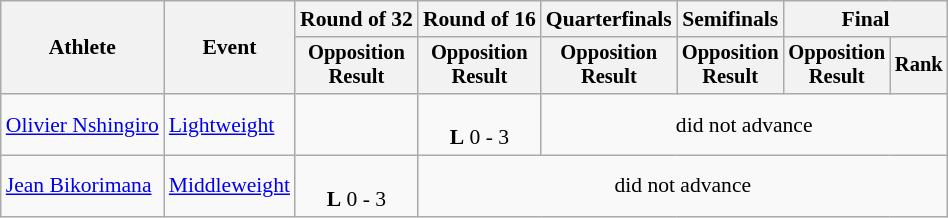<table class="wikitable" style="font-size:90%;">
<tr>
<th rowspan=2>Athlete</th>
<th rowspan=2>Event</th>
<th>Round of 32</th>
<th>Round of 16</th>
<th>Quarterfinals</th>
<th>Semifinals</th>
<th colspan=2>Final</th>
</tr>
<tr style="font-size:95%">
<th>Opposition<br>Result</th>
<th>Opposition<br>Result</th>
<th>Opposition<br>Result</th>
<th>Opposition<br>Result</th>
<th>Opposition<br>Result</th>
<th>Rank</th>
</tr>
<tr align=center>
<td align=left><a href='#'>Olivier Nshingiro</a></td>
<td align=left><a href='#'>Lightweight</a></td>
<td></td>
<td><br><strong>L</strong> 0 - 3</td>
<td colspan=4>did not advance</td>
</tr>
<tr align=center>
<td align=left><a href='#'>Jean Bikorimana</a></td>
<td align=left><a href='#'>Middleweight</a></td>
<td><br><strong>L</strong> 0 - 3</td>
<td colspan=5>did not advance</td>
</tr>
</table>
